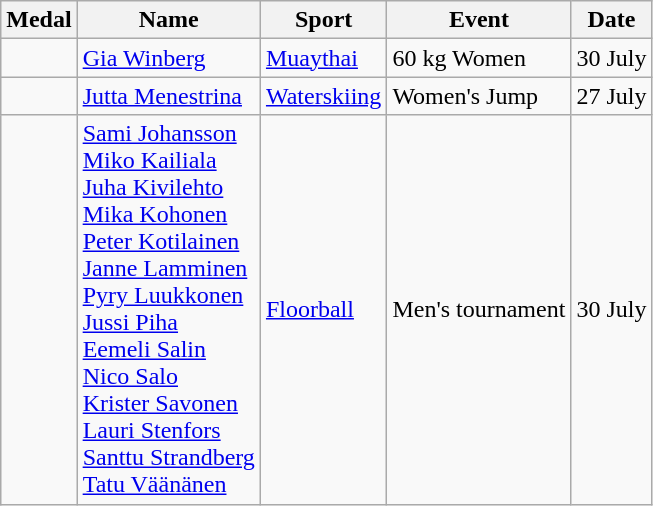<table class="wikitable">
<tr>
<th>Medal</th>
<th>Name</th>
<th>Sport</th>
<th>Event</th>
<th>Date</th>
</tr>
<tr>
<td></td>
<td><a href='#'>Gia Winberg</a></td>
<td><a href='#'>Muaythai</a></td>
<td>60 kg Women</td>
<td>30 July</td>
</tr>
<tr>
<td></td>
<td><a href='#'>Jutta Menestrina</a></td>
<td><a href='#'>Waterskiing</a></td>
<td>Women's Jump</td>
<td>27 July</td>
</tr>
<tr>
<td></td>
<td><a href='#'>Sami Johansson</a><br><a href='#'>Miko Kailiala</a><br><a href='#'>Juha Kivilehto</a><br><a href='#'>Mika Kohonen</a><br><a href='#'>Peter Kotilainen</a><br><a href='#'>Janne Lamminen</a><br><a href='#'>Pyry Luukkonen</a><br><a href='#'>Jussi Piha</a><br><a href='#'>Eemeli Salin</a><br><a href='#'>Nico Salo</a><br><a href='#'>Krister Savonen</a><br><a href='#'>Lauri Stenfors</a><br><a href='#'>Santtu Strandberg</a><br><a href='#'>Tatu Väänänen</a></td>
<td><a href='#'>Floorball</a></td>
<td>Men's tournament</td>
<td>30 July</td>
</tr>
</table>
